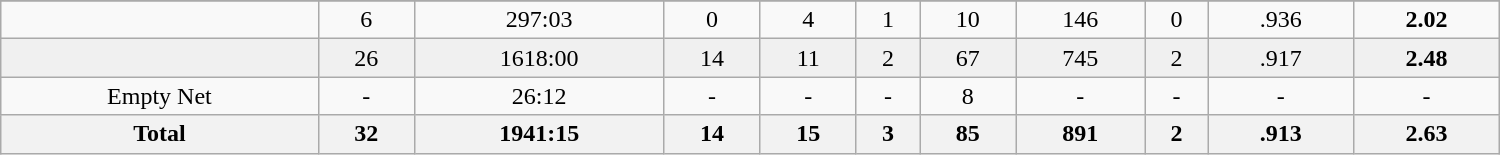<table class="wikitable sortable" width=1000>
<tr align="center">
</tr>
<tr align="center" bgcolor="">
<td></td>
<td>6</td>
<td>297:03</td>
<td>0</td>
<td>4</td>
<td>1</td>
<td>10</td>
<td>146</td>
<td>0</td>
<td>.936</td>
<td><strong>2.02</strong></td>
</tr>
<tr align="center" bgcolor="f0f0f0">
<td></td>
<td>26</td>
<td>1618:00</td>
<td>14</td>
<td>11</td>
<td>2</td>
<td>67</td>
<td>745</td>
<td>2</td>
<td>.917</td>
<td><strong>2.48</strong></td>
</tr>
<tr align="center" bgcolor="">
<td>Empty Net</td>
<td>-</td>
<td>26:12</td>
<td>-</td>
<td>-</td>
<td>-</td>
<td>8</td>
<td>-</td>
<td>-</td>
<td>-</td>
<td>-</td>
</tr>
<tr>
<th>Total</th>
<th>32</th>
<th>1941:15</th>
<th>14</th>
<th>15</th>
<th>3</th>
<th>85</th>
<th>891</th>
<th>2</th>
<th>.913</th>
<th>2.63</th>
</tr>
</table>
